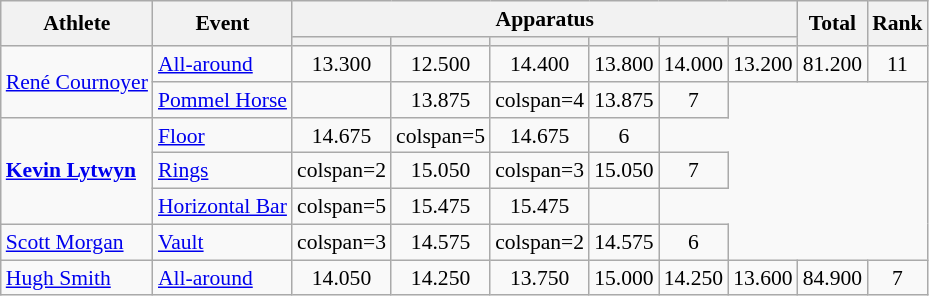<table class="wikitable" style="font-size:90%">
<tr>
<th rowspan=2>Athlete</th>
<th rowspan=2>Event</th>
<th colspan=6>Apparatus</th>
<th rowspan=2>Total</th>
<th rowspan=2>Rank</th>
</tr>
<tr style="font-size:95%">
<th></th>
<th></th>
<th></th>
<th></th>
<th></th>
<th></th>
</tr>
<tr align=center>
<td align=left rowspan=2><a href='#'>René Cournoyer</a></td>
<td align=left><a href='#'>All-around</a></td>
<td>13.300</td>
<td>12.500</td>
<td>14.400</td>
<td>13.800</td>
<td>14.000</td>
<td>13.200</td>
<td>81.200</td>
<td>11</td>
</tr>
<tr align=center>
<td align=left><a href='#'>Pommel Horse</a></td>
<td></td>
<td>13.875</td>
<td>colspan=4 </td>
<td>13.875</td>
<td>7</td>
</tr>
<tr align=center>
<td align=left rowspan=3><strong><a href='#'>Kevin Lytwyn</a></strong></td>
<td align=left><a href='#'>Floor</a></td>
<td>14.675</td>
<td>colspan=5 </td>
<td>14.675</td>
<td>6</td>
</tr>
<tr align=center>
<td align=left><a href='#'>Rings</a></td>
<td>colspan=2 </td>
<td>15.050</td>
<td>colspan=3 </td>
<td>15.050</td>
<td>7</td>
</tr>
<tr align=center>
<td align=left><a href='#'>Horizontal Bar</a></td>
<td>colspan=5 </td>
<td>15.475</td>
<td>15.475</td>
<td></td>
</tr>
<tr align=center>
<td align=left><a href='#'>Scott Morgan</a></td>
<td align=left><a href='#'>Vault</a></td>
<td>colspan=3 </td>
<td>14.575</td>
<td>colspan=2 </td>
<td>14.575</td>
<td>6</td>
</tr>
<tr align=center>
<td align=left><a href='#'>Hugh Smith</a></td>
<td align=left><a href='#'>All-around</a></td>
<td>14.050</td>
<td>14.250</td>
<td>13.750</td>
<td>15.000</td>
<td>14.250</td>
<td>13.600</td>
<td>84.900</td>
<td>7</td>
</tr>
</table>
